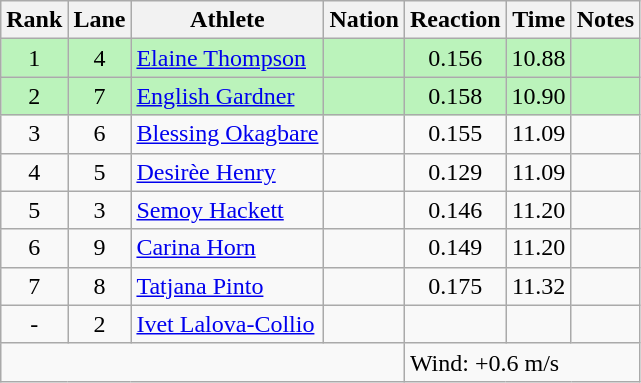<table class="wikitable sortable" style="text-align:center">
<tr>
<th>Rank</th>
<th>Lane</th>
<th>Athlete</th>
<th>Nation</th>
<th>Reaction</th>
<th>Time</th>
<th>Notes</th>
</tr>
<tr style="background:#bbf3bb;">
<td>1</td>
<td>4</td>
<td align=left><a href='#'>Elaine Thompson</a></td>
<td align=left></td>
<td>0.156</td>
<td>10.88</td>
<td></td>
</tr>
<tr style="background:#bbf3bb;">
<td>2</td>
<td>7</td>
<td align=left><a href='#'>English Gardner</a></td>
<td align=left></td>
<td>0.158</td>
<td>10.90</td>
<td></td>
</tr>
<tr style=>
<td>3</td>
<td>6</td>
<td align=left><a href='#'>Blessing Okagbare</a></td>
<td align=left></td>
<td>0.155</td>
<td>11.09</td>
<td></td>
</tr>
<tr style=>
<td>4</td>
<td>5</td>
<td align=left><a href='#'>Desirèe Henry</a></td>
<td align=left></td>
<td>0.129</td>
<td>11.09</td>
<td></td>
</tr>
<tr style=>
<td>5</td>
<td>3</td>
<td align=left><a href='#'>Semoy Hackett</a></td>
<td align=left></td>
<td>0.146</td>
<td>11.20</td>
<td></td>
</tr>
<tr style=>
<td>6</td>
<td>9</td>
<td align=left><a href='#'>Carina Horn</a></td>
<td align=left></td>
<td>0.149</td>
<td>11.20</td>
<td></td>
</tr>
<tr style=>
<td>7</td>
<td>8</td>
<td align=left><a href='#'>Tatjana Pinto</a></td>
<td align=left></td>
<td>0.175</td>
<td>11.32</td>
<td></td>
</tr>
<tr style=>
<td>-</td>
<td>2</td>
<td align=left><a href='#'>Ivet Lalova-Collio</a></td>
<td align=left></td>
<td></td>
<td></td>
<td></td>
</tr>
<tr class="sortbottom">
<td colspan=4></td>
<td colspan="3" style="text-align:left;">Wind: +0.6 m/s</td>
</tr>
</table>
